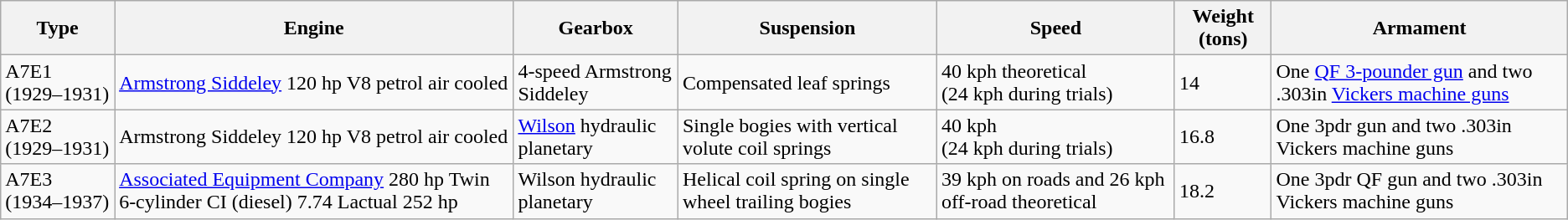<table class="wikitable">
<tr>
<th>Type</th>
<th>Engine</th>
<th>Gearbox</th>
<th>Suspension</th>
<th>Speed</th>
<th>Weight (tons)</th>
<th>Armament</th>
</tr>
<tr>
<td>A7E1 (1929–1931)</td>
<td><a href='#'>Armstrong Siddeley</a> 120 hp V8 petrol air cooled</td>
<td>4-speed Armstrong Siddeley</td>
<td>Compensated leaf  springs</td>
<td>40 kph theoretical<br>(24 kph during trials)</td>
<td>14</td>
<td>One <a href='#'>QF 3-pounder gun</a> and two .303in <a href='#'>Vickers machine guns</a></td>
</tr>
<tr>
<td>A7E2 (1929–1931)</td>
<td>Armstrong Siddeley 120 hp V8 petrol air cooled</td>
<td><a href='#'>Wilson</a> hydraulic planetary</td>
<td>Single bogies with vertical volute coil springs</td>
<td>40 kph<br>(24 kph during trials)</td>
<td>16.8</td>
<td>One 3pdr gun and two .303in Vickers machine guns</td>
</tr>
<tr>
<td>A7E3 (1934–1937)</td>
<td><a href='#'>Associated Equipment Company</a>  280 hp Twin 6-cylinder CI (diesel) 7.74 Lactual 252 hp</td>
<td>Wilson hydraulic planetary</td>
<td>Helical coil spring on single wheel trailing bogies</td>
<td>39 kph on roads and 26 kph off-road theoretical</td>
<td>18.2</td>
<td>One 3pdr QF gun and two .303in Vickers machine guns</td>
</tr>
</table>
